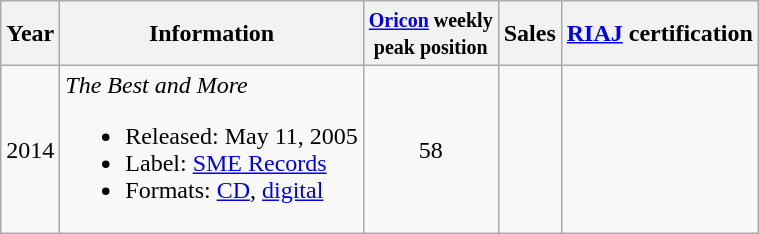<table class="wikitable">
<tr>
<th>Year</th>
<th>Information</th>
<th><small><a href='#'>Oricon</a> weekly<br>peak position</small></th>
<th>Sales<br></th>
<th><a href='#'>RIAJ</a> certification</th>
</tr>
<tr>
<td>2014</td>
<td><em>The Best and More</em><br><ul><li>Released: May 11, 2005</li><li>Label: <a href='#'>SME Records</a></li><li>Formats: <a href='#'>CD</a>, <a href='#'>digital</a></li></ul></td>
<td style="text-align:center;">58</td>
<td align="left"></td>
<td align="left"></td>
</tr>
</table>
